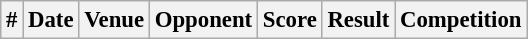<table class="wikitable" style="font-size: 95%;">
<tr>
<th>#</th>
<th>Date</th>
<th>Venue</th>
<th>Opponent</th>
<th>Score</th>
<th>Result</th>
<th>Competition<br>



</th>
</tr>
</table>
